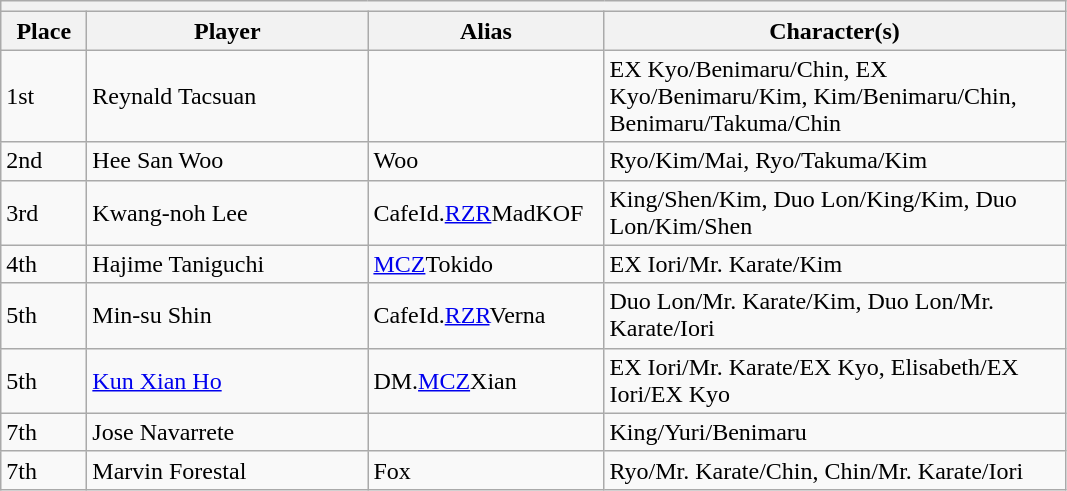<table class="wikitable">
<tr>
<th colspan=4></th>
</tr>
<tr>
<th style="width:50px;">Place</th>
<th style="width:180px;">Player</th>
<th style="width:150px;">Alias</th>
<th style="width:300px;">Character(s)</th>
</tr>
<tr>
<td>1st</td>
<td> Reynald Tacsuan</td>
<td></td>
<td>EX Kyo/Benimaru/Chin, EX Kyo/Benimaru/Kim, Kim/Benimaru/Chin, Benimaru/Takuma/Chin</td>
</tr>
<tr>
<td>2nd</td>
<td> Hee San Woo</td>
<td>Woo</td>
<td>Ryo/Kim/Mai, Ryo/Takuma/Kim</td>
</tr>
<tr>
<td>3rd</td>
<td> Kwang-noh Lee</td>
<td>CafeId.<a href='#'>RZR</a>MadKOF</td>
<td>King/Shen/Kim, Duo Lon/King/Kim, Duo Lon/Kim/Shen</td>
</tr>
<tr>
<td>4th</td>
<td> Hajime Taniguchi</td>
<td><a href='#'>MCZ</a>Tokido</td>
<td>EX Iori/Mr. Karate/Kim</td>
</tr>
<tr>
<td>5th</td>
<td> Min-su Shin</td>
<td>CafeId.<a href='#'>RZR</a>Verna</td>
<td>Duo Lon/Mr. Karate/Kim, Duo Lon/Mr. Karate/Iori</td>
</tr>
<tr>
<td>5th</td>
<td> <a href='#'>Kun Xian Ho</a></td>
<td>DM.<a href='#'>MCZ</a>Xian</td>
<td>EX Iori/Mr. Karate/EX Kyo, Elisabeth/EX Iori/EX Kyo</td>
</tr>
<tr>
<td>7th</td>
<td> Jose Navarrete</td>
<td></td>
<td>King/Yuri/Benimaru</td>
</tr>
<tr>
<td>7th</td>
<td> Marvin Forestal</td>
<td>Fox</td>
<td>Ryo/Mr. Karate/Chin, Chin/Mr. Karate/Iori</td>
</tr>
</table>
